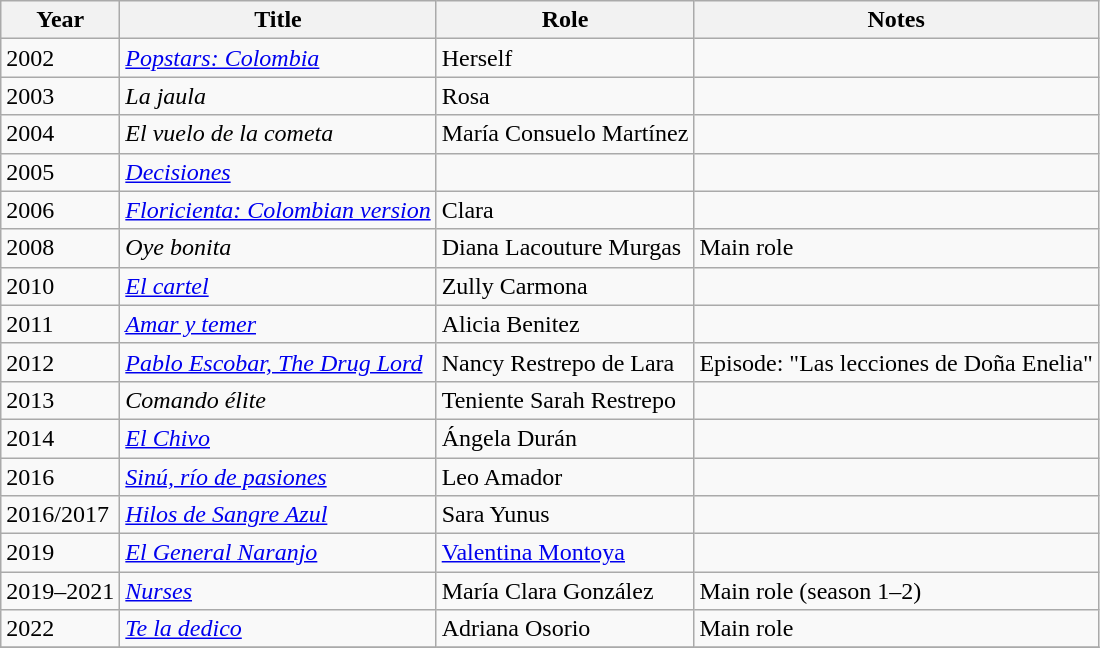<table class="wikitable sortable">
<tr>
<th>Year</th>
<th>Title</th>
<th>Role</th>
<th>Notes</th>
</tr>
<tr>
<td>2002</td>
<td><em><a href='#'>Popstars: Colombia</a></em></td>
<td>Herself</td>
<td></td>
</tr>
<tr>
<td>2003</td>
<td><em>La jaula</em></td>
<td>Rosa</td>
<td></td>
</tr>
<tr>
<td>2004</td>
<td><em>El vuelo de la cometa</em></td>
<td>María Consuelo Martínez</td>
<td></td>
</tr>
<tr>
<td>2005</td>
<td><em><a href='#'>Decisiones</a></em></td>
<td></td>
<td></td>
</tr>
<tr>
<td>2006</td>
<td><em><a href='#'>Floricienta: Colombian version</a></em></td>
<td>Clara</td>
<td></td>
</tr>
<tr>
<td>2008</td>
<td><em>Oye bonita</em></td>
<td>Diana Lacouture Murgas</td>
<td>Main role</td>
</tr>
<tr>
<td>2010</td>
<td><em><a href='#'>El cartel</a></em></td>
<td>Zully Carmona</td>
<td></td>
</tr>
<tr>
<td>2011</td>
<td><em><a href='#'>Amar y temer</a></em></td>
<td>Alicia Benitez</td>
<td></td>
</tr>
<tr>
<td>2012</td>
<td><em><a href='#'>Pablo Escobar, The Drug Lord</a></em></td>
<td>Nancy Restrepo de Lara</td>
<td>Episode: "Las lecciones de Doña Enelia"</td>
</tr>
<tr>
<td>2013</td>
<td><em>Comando élite</em></td>
<td>Teniente Sarah Restrepo</td>
<td></td>
</tr>
<tr>
<td>2014</td>
<td><em><a href='#'>El Chivo</a></em></td>
<td>Ángela Durán</td>
<td></td>
</tr>
<tr>
<td>2016</td>
<td><em><a href='#'>Sinú, río de pasiones</a></em></td>
<td>Leo Amador</td>
<td></td>
</tr>
<tr>
<td>2016/2017</td>
<td><em><a href='#'>Hilos de Sangre Azul</a></em></td>
<td>Sara Yunus</td>
<td></td>
</tr>
<tr>
<td>2019</td>
<td><em><a href='#'>El General Naranjo</a></em></td>
<td><a href='#'>Valentina Montoya</a></td>
<td></td>
</tr>
<tr>
<td>2019–2021</td>
<td><em><a href='#'>Nurses</a></em></td>
<td>María Clara González</td>
<td>Main role (season 1–2)</td>
</tr>
<tr>
<td>2022</td>
<td><em><a href='#'>Te la dedico</a></em></td>
<td>Adriana Osorio</td>
<td>Main role</td>
</tr>
<tr>
</tr>
</table>
